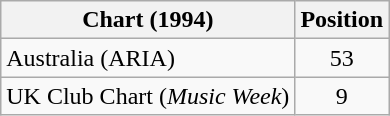<table class="wikitable">
<tr>
<th>Chart (1994)</th>
<th>Position</th>
</tr>
<tr>
<td align="left">Australia (ARIA)</td>
<td align="center">53</td>
</tr>
<tr>
<td align="left">UK Club Chart (<em>Music Week</em>)</td>
<td align="center">9</td>
</tr>
</table>
